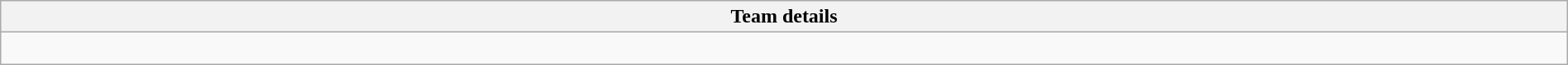<table class="wikitable collapsible collapsed" style="width:100%">
<tr>
<th>Team details</th>
</tr>
<tr>
<td><br></td>
</tr>
</table>
